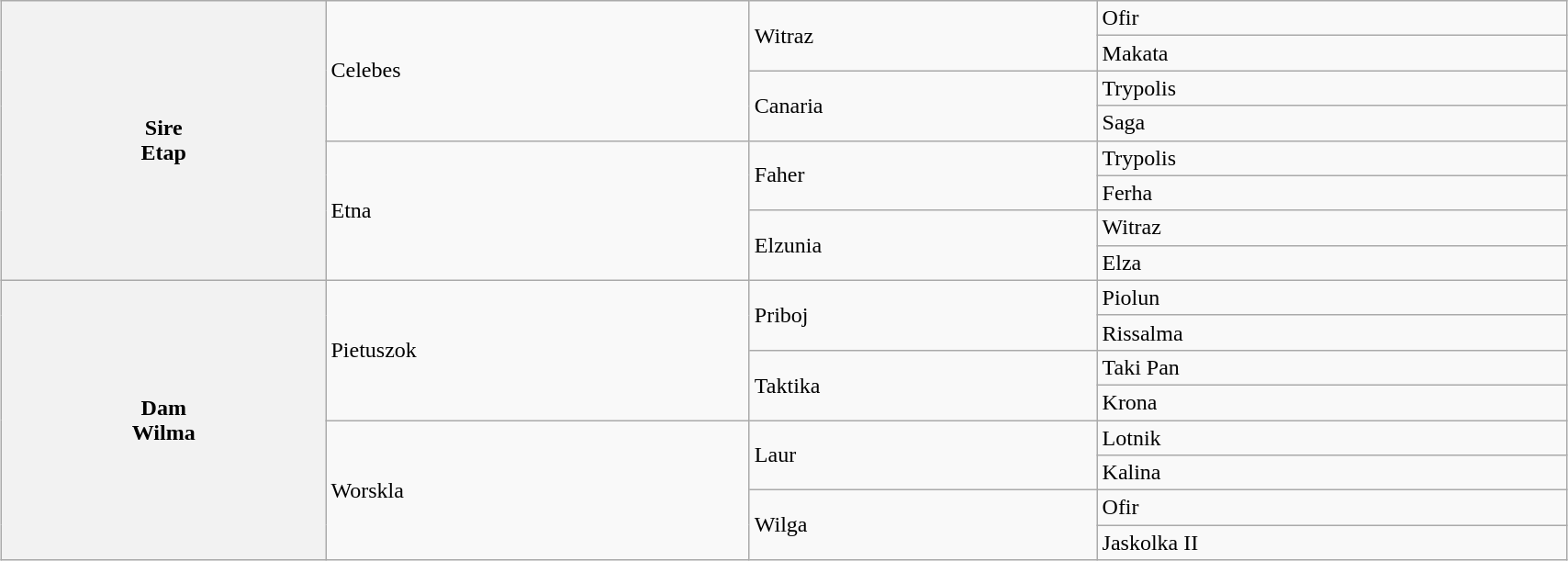<table class="wikitable" style="clear:both; margin:0em auto; width:90%;">
<tr>
<th rowspan="8">Sire<br>Etap</th>
<td rowspan="4">Celebes</td>
<td rowspan="2">Witraz</td>
<td>Ofir</td>
</tr>
<tr>
<td>Makata</td>
</tr>
<tr>
<td rowspan="2">Canaria</td>
<td>Trypolis</td>
</tr>
<tr>
<td>Saga</td>
</tr>
<tr>
<td rowspan="4">Etna</td>
<td rowspan="2">Faher</td>
<td>Trypolis</td>
</tr>
<tr>
<td>Ferha</td>
</tr>
<tr>
<td rowspan="2">Elzunia</td>
<td>Witraz</td>
</tr>
<tr>
<td>Elza</td>
</tr>
<tr>
<th rowspan="8">Dam<br>Wilma</th>
<td rowspan="4">Pietuszok</td>
<td rowspan="2">Priboj</td>
<td>Piolun</td>
</tr>
<tr>
<td>Rissalma</td>
</tr>
<tr>
<td rowspan="2">Taktika</td>
<td>Taki Pan</td>
</tr>
<tr>
<td>Krona</td>
</tr>
<tr>
<td rowspan="4">Worskla</td>
<td rowspan="2">Laur</td>
<td>Lotnik</td>
</tr>
<tr>
<td>Kalina</td>
</tr>
<tr>
<td rowspan="2">Wilga</td>
<td>Ofir</td>
</tr>
<tr>
<td>Jaskolka II</td>
</tr>
</table>
